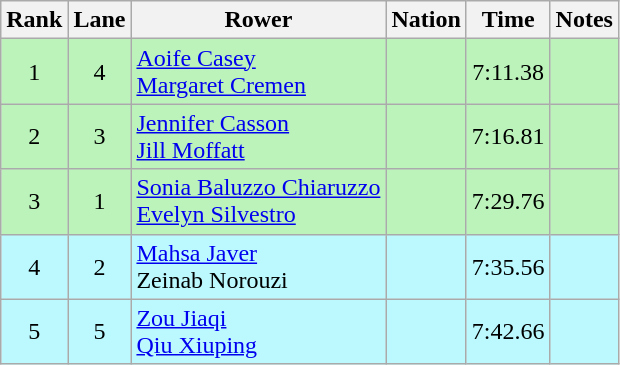<table class="wikitable sortable" style="text-align:center">
<tr>
<th>Rank</th>
<th>Lane</th>
<th>Rower</th>
<th>Nation</th>
<th>Time</th>
<th>Notes</th>
</tr>
<tr bgcolor=bbf3bb>
<td>1</td>
<td>4</td>
<td align=left><a href='#'>Aoife Casey</a><br><a href='#'>Margaret Cremen</a></td>
<td align=left></td>
<td>7:11.38</td>
<td></td>
</tr>
<tr bgcolor=bbf3bb>
<td>2</td>
<td>3</td>
<td align=left><a href='#'>Jennifer Casson</a><br><a href='#'>Jill Moffatt</a></td>
<td align=left></td>
<td>7:16.81</td>
<td></td>
</tr>
<tr bgcolor=bbf3bb>
<td>3</td>
<td>1</td>
<td align=left><a href='#'>Sonia Baluzzo Chiaruzzo</a><br><a href='#'>Evelyn Silvestro</a></td>
<td align=left></td>
<td>7:29.76</td>
<td></td>
</tr>
<tr bgcolor=bbf9ff>
<td>4</td>
<td>2</td>
<td align=left><a href='#'>Mahsa Javer</a><br>Zeinab Norouzi</td>
<td align=left></td>
<td>7:35.56</td>
<td></td>
</tr>
<tr bgcolor=bbf9ff>
<td>5</td>
<td>5</td>
<td align=left><a href='#'>Zou Jiaqi</a><br><a href='#'>Qiu Xiuping</a></td>
<td align=left></td>
<td>7:42.66</td>
<td></td>
</tr>
</table>
